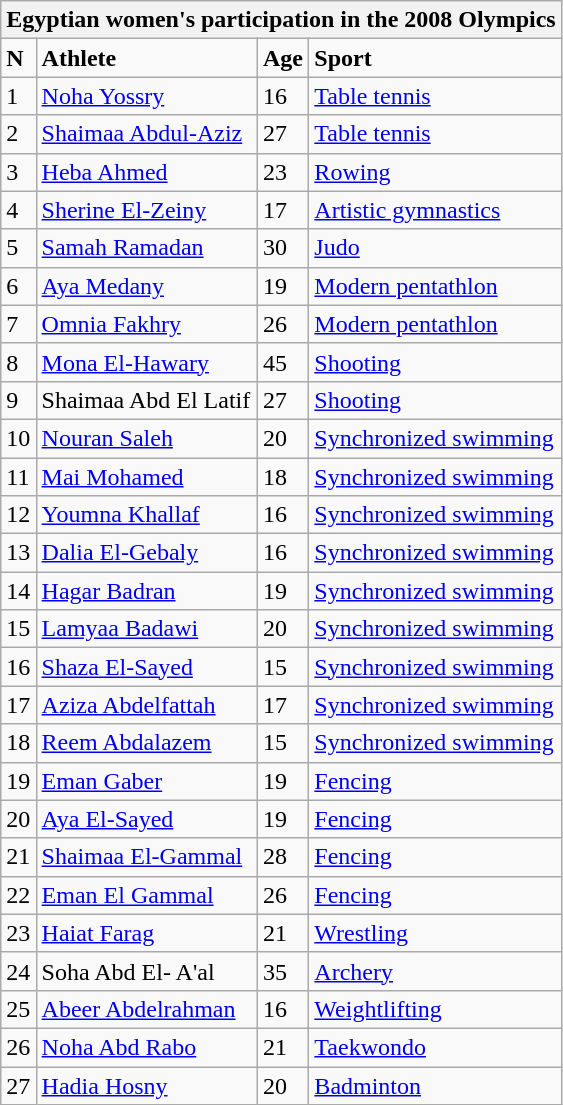<table class="wikitable">
<tr>
<th colspan="4">Egyptian women's participation in the 2008 Olympics</th>
</tr>
<tr>
<td><strong>N</strong></td>
<td><strong>Athlete</strong></td>
<td><strong>Age</strong></td>
<td><strong>Sport</strong></td>
</tr>
<tr>
<td>1</td>
<td><a href='#'>Noha Yossry</a></td>
<td>16</td>
<td><a href='#'>Table tennis</a></td>
</tr>
<tr>
<td>2</td>
<td><a href='#'>Shaimaa Abdul-Aziz</a></td>
<td>27</td>
<td><a href='#'>Table tennis</a></td>
</tr>
<tr>
<td>3</td>
<td><a href='#'>Heba Ahmed</a></td>
<td>23</td>
<td><a href='#'>Rowing</a></td>
</tr>
<tr>
<td>4</td>
<td><a href='#'>Sherine El-Zeiny</a></td>
<td>17</td>
<td><a href='#'>Artistic gymnastics</a></td>
</tr>
<tr>
<td>5</td>
<td><a href='#'>Samah Ramadan</a></td>
<td>30</td>
<td><a href='#'>Judo</a></td>
</tr>
<tr>
<td>6</td>
<td><a href='#'>Aya Medany</a></td>
<td>19</td>
<td><a href='#'>Modern pentathlon</a></td>
</tr>
<tr>
<td>7</td>
<td><a href='#'>Omnia Fakhry</a></td>
<td>26</td>
<td><a href='#'>Modern pentathlon</a></td>
</tr>
<tr>
<td>8</td>
<td><a href='#'>Mona El-Hawary</a></td>
<td>45</td>
<td><a href='#'>Shooting</a></td>
</tr>
<tr>
<td>9</td>
<td>Shaimaa Abd El Latif</td>
<td>27</td>
<td><a href='#'>Shooting</a></td>
</tr>
<tr>
<td>10</td>
<td><a href='#'>Nouran Saleh</a></td>
<td>20</td>
<td><a href='#'>Synchronized swimming</a></td>
</tr>
<tr>
<td>11</td>
<td><a href='#'>Mai Mohamed</a></td>
<td>18</td>
<td><a href='#'>Synchronized swimming</a></td>
</tr>
<tr>
<td>12</td>
<td><a href='#'>Youmna Khallaf</a></td>
<td>16</td>
<td><a href='#'>Synchronized swimming</a></td>
</tr>
<tr>
<td>13</td>
<td><a href='#'>Dalia El-Gebaly</a></td>
<td>16</td>
<td><a href='#'>Synchronized swimming</a></td>
</tr>
<tr>
<td>14</td>
<td><a href='#'>Hagar Badran</a></td>
<td>19</td>
<td><a href='#'>Synchronized swimming</a></td>
</tr>
<tr>
<td>15</td>
<td><a href='#'>Lamyaa Badawi</a></td>
<td>20</td>
<td><a href='#'>Synchronized swimming</a></td>
</tr>
<tr>
<td>16</td>
<td><a href='#'>Shaza El-Sayed</a></td>
<td>15</td>
<td><a href='#'>Synchronized swimming</a></td>
</tr>
<tr>
<td>17</td>
<td><a href='#'>Aziza Abdelfattah</a></td>
<td>17</td>
<td><a href='#'>Synchronized swimming</a></td>
</tr>
<tr>
<td>18</td>
<td><a href='#'>Reem Abdalazem</a></td>
<td>15</td>
<td><a href='#'>Synchronized swimming</a></td>
</tr>
<tr>
<td>19</td>
<td><a href='#'>Eman Gaber</a></td>
<td>19</td>
<td><a href='#'>Fencing</a></td>
</tr>
<tr>
<td>20</td>
<td><a href='#'>Aya El-Sayed</a></td>
<td>19</td>
<td><a href='#'>Fencing</a></td>
</tr>
<tr>
<td>21</td>
<td><a href='#'>Shaimaa El-Gammal</a></td>
<td>28</td>
<td><a href='#'>Fencing</a></td>
</tr>
<tr>
<td>22</td>
<td><a href='#'>Eman El Gammal</a></td>
<td>26</td>
<td><a href='#'>Fencing</a></td>
</tr>
<tr>
<td>23</td>
<td><a href='#'>Haiat Farag</a></td>
<td>21</td>
<td><a href='#'>Wrestling</a></td>
</tr>
<tr>
<td>24</td>
<td>Soha Abd El- A'al</td>
<td>35</td>
<td><a href='#'>Archery</a></td>
</tr>
<tr>
<td>25</td>
<td><a href='#'>Abeer Abdelrahman</a></td>
<td>16</td>
<td><a href='#'>Weightlifting</a></td>
</tr>
<tr>
<td>26</td>
<td><a href='#'>Noha Abd Rabo</a></td>
<td>21</td>
<td><a href='#'>Taekwondo</a></td>
</tr>
<tr>
<td>27</td>
<td><a href='#'>Hadia Hosny</a></td>
<td>20</td>
<td><a href='#'>Badminton</a></td>
</tr>
</table>
